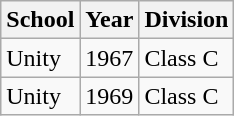<table class="wikitable">
<tr>
<th>School</th>
<th>Year</th>
<th>Division</th>
</tr>
<tr>
<td>Unity</td>
<td>1967</td>
<td>Class C</td>
</tr>
<tr>
<td>Unity</td>
<td>1969</td>
<td>Class C</td>
</tr>
</table>
